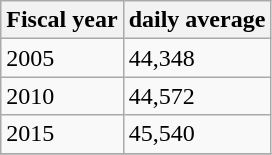<table class="wikitable">
<tr>
<th>Fiscal year</th>
<th>daily average</th>
</tr>
<tr>
<td>2005</td>
<td>44,348</td>
</tr>
<tr>
<td>2010</td>
<td>44,572</td>
</tr>
<tr>
<td>2015</td>
<td>45,540</td>
</tr>
<tr>
</tr>
</table>
